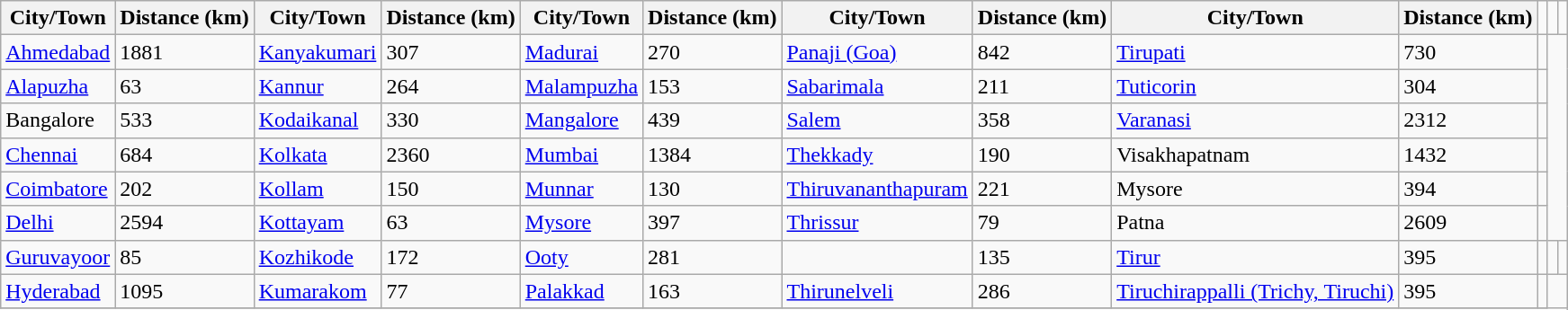<table class="wikitable">
<tr>
<th>City/Town</th>
<th>Distance (km)</th>
<th>City/Town</th>
<th>Distance (km)</th>
<th>City/Town</th>
<th>Distance (km)</th>
<th>City/Town</th>
<th>Distance (km)</th>
<th>City/Town</th>
<th>Distance (km)</th>
<td></td>
<td></td>
<td></td>
</tr>
<tr>
<td><a href='#'>Ahmedabad</a></td>
<td>1881</td>
<td><a href='#'>Kanyakumari</a></td>
<td>307</td>
<td><a href='#'>Madurai</a></td>
<td>270</td>
<td><a href='#'>Panaji (Goa)</a></td>
<td>842</td>
<td><a href='#'>Tirupati</a></td>
<td>730</td>
<td></td>
</tr>
<tr>
<td><a href='#'>Alapuzha</a></td>
<td>63</td>
<td><a href='#'>Kannur</a></td>
<td>264</td>
<td><a href='#'>Malampuzha</a></td>
<td>153</td>
<td><a href='#'>Sabarimala</a></td>
<td>211</td>
<td><a href='#'>Tuticorin</a></td>
<td>304</td>
<td></td>
</tr>
<tr>
<td>Bangalore</td>
<td>533</td>
<td><a href='#'>Kodaikanal</a></td>
<td>330</td>
<td><a href='#'>Mangalore</a></td>
<td>439</td>
<td><a href='#'>Salem</a></td>
<td>358</td>
<td><a href='#'>Varanasi</a></td>
<td>2312</td>
<td></td>
</tr>
<tr>
<td><a href='#'>Chennai</a></td>
<td>684</td>
<td><a href='#'>Kolkata</a></td>
<td>2360</td>
<td><a href='#'>Mumbai</a></td>
<td>1384</td>
<td><a href='#'>Thekkady</a></td>
<td>190</td>
<td>Visakhapatnam</td>
<td>1432</td>
<td></td>
</tr>
<tr>
<td><a href='#'>Coimbatore</a></td>
<td>202</td>
<td><a href='#'>Kollam</a></td>
<td>150</td>
<td><a href='#'>Munnar</a></td>
<td>130</td>
<td><a href='#'>Thiruvananthapuram</a></td>
<td>221</td>
<td>Mysore</td>
<td>394</td>
<td></td>
</tr>
<tr>
<td><a href='#'>Delhi</a></td>
<td>2594</td>
<td><a href='#'>Kottayam</a></td>
<td>63</td>
<td><a href='#'>Mysore</a></td>
<td>397</td>
<td><a href='#'>Thrissur</a></td>
<td>79</td>
<td>Patna</td>
<td>2609</td>
<td></td>
</tr>
<tr>
<td><a href='#'>Guruvayoor</a></td>
<td>85</td>
<td><a href='#'>Kozhikode</a></td>
<td>172</td>
<td><a href='#'>Ooty</a></td>
<td>281</td>
<td></td>
<td>135</td>
<td><a href='#'>Tirur</a></td>
<td>395</td>
<td></td>
<td></td>
<td></td>
</tr>
<tr>
<td><a href='#'>Hyderabad</a></td>
<td>1095</td>
<td><a href='#'>Kumarakom</a></td>
<td>77</td>
<td><a href='#'>Palakkad</a></td>
<td>163</td>
<td><a href='#'>Thirunelveli</a></td>
<td>286</td>
<td><a href='#'>Tiruchirappalli (Trichy, Tiruchi)</a></td>
<td>395</td>
<td></td>
</tr>
<tr>
</tr>
</table>
